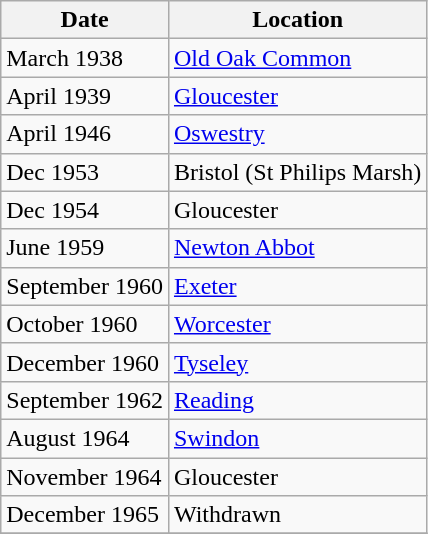<table class="wikitable">
<tr>
<th>Date</th>
<th>Location</th>
</tr>
<tr>
<td>March 1938</td>
<td><a href='#'>Old Oak Common</a></td>
</tr>
<tr>
<td>April 1939</td>
<td><a href='#'>Gloucester</a></td>
</tr>
<tr>
<td>April 1946</td>
<td><a href='#'>Oswestry</a></td>
</tr>
<tr>
<td>Dec 1953</td>
<td>Bristol (St Philips Marsh)</td>
</tr>
<tr>
<td>Dec 1954</td>
<td>Gloucester</td>
</tr>
<tr>
<td>June 1959</td>
<td><a href='#'>Newton Abbot</a></td>
</tr>
<tr>
<td>September 1960</td>
<td><a href='#'>Exeter</a></td>
</tr>
<tr>
<td>October 1960</td>
<td><a href='#'>Worcester</a></td>
</tr>
<tr>
<td>December 1960</td>
<td><a href='#'>Tyseley</a></td>
</tr>
<tr>
<td>September 1962</td>
<td><a href='#'>Reading</a></td>
</tr>
<tr>
<td>August 1964</td>
<td><a href='#'>Swindon</a></td>
</tr>
<tr>
<td>November 1964</td>
<td>Gloucester</td>
</tr>
<tr>
<td>December 1965</td>
<td>Withdrawn</td>
</tr>
<tr>
</tr>
</table>
